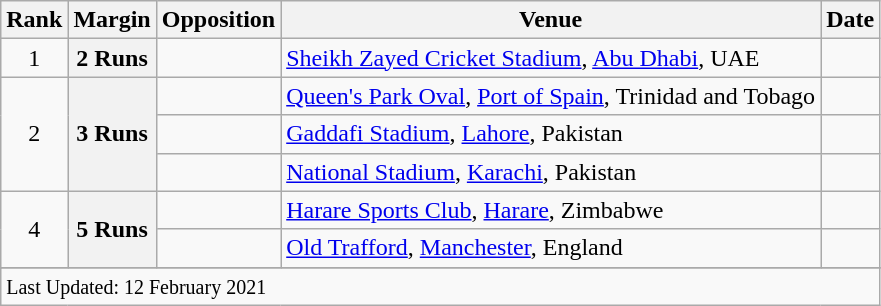<table class="wikitable plainrowheaders sortable">
<tr>
<th scope=col>Rank</th>
<th scope=col>Margin</th>
<th scope=col>Opposition</th>
<th scope=col>Venue</th>
<th scope=col>Date</th>
</tr>
<tr>
<td align=center>1</td>
<th scope=row style=text-align:center>2 Runs</th>
<td></td>
<td><a href='#'>Sheikh Zayed Cricket Stadium</a>, <a href='#'>Abu Dhabi</a>, UAE</td>
<td></td>
</tr>
<tr>
<td align=center rowspan=3>2</td>
<th scope=row style=text-align:center rowspan=3>3 Runs</th>
<td></td>
<td><a href='#'>Queen's Park Oval</a>, <a href='#'>Port of Spain</a>, Trinidad and Tobago</td>
<td></td>
</tr>
<tr>
<td></td>
<td><a href='#'>Gaddafi Stadium</a>, <a href='#'>Lahore</a>, Pakistan</td>
<td></td>
</tr>
<tr>
<td></td>
<td><a href='#'>National Stadium</a>, <a href='#'>Karachi</a>, Pakistan</td>
<td></td>
</tr>
<tr>
<td align=center rowspan=2>4</td>
<th scope=row style=text-align:center rowspan=2>5 Runs</th>
<td></td>
<td><a href='#'>Harare Sports Club</a>, <a href='#'>Harare</a>, Zimbabwe</td>
<td></td>
</tr>
<tr>
<td></td>
<td><a href='#'>Old Trafford</a>, <a href='#'>Manchester</a>, England</td>
<td></td>
</tr>
<tr>
</tr>
<tr class=sortbottom>
<td colspan=5><small>Last Updated: 12 February 2021</small></td>
</tr>
</table>
